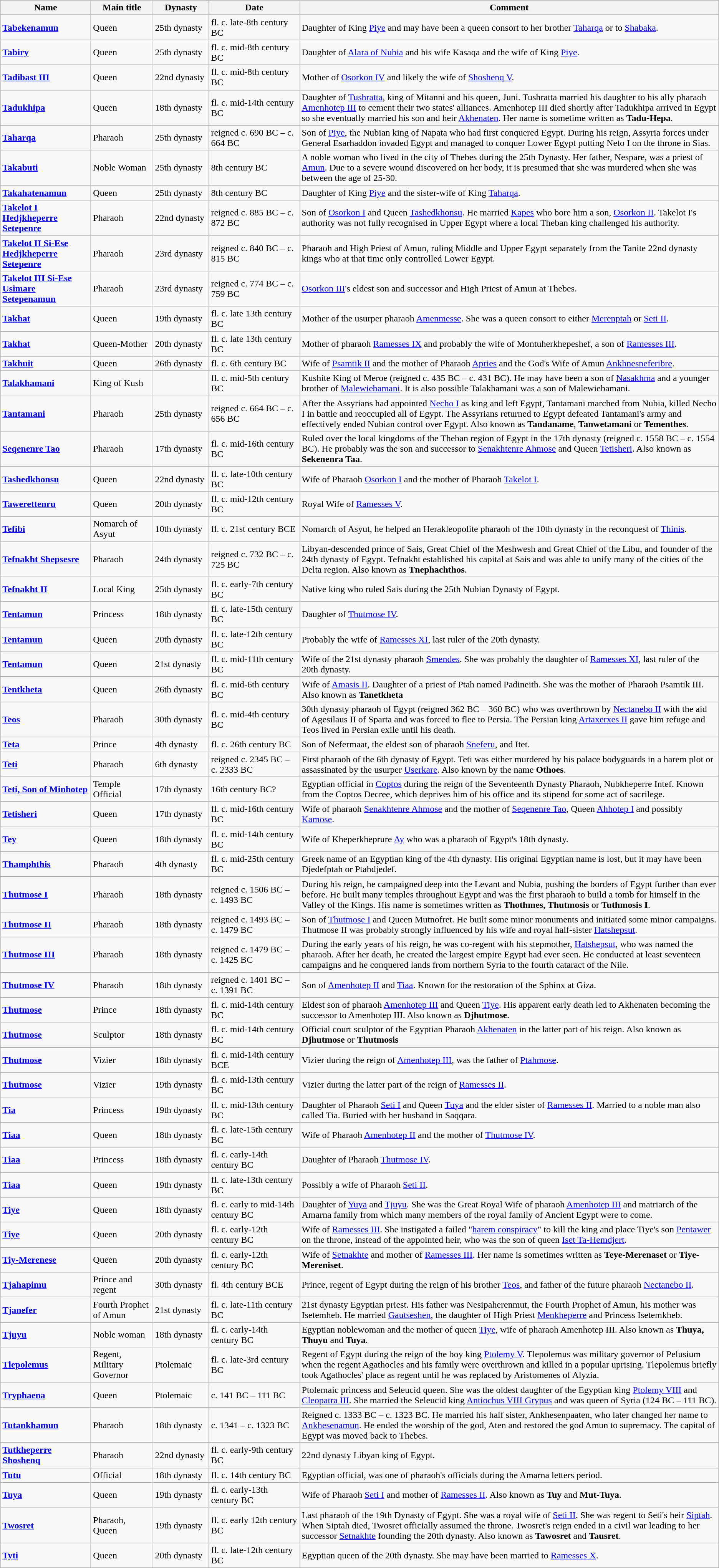<table class="wikitable sortable" align="center">
<tr>
<th style="width: 150px;">Name</th>
<th style="width: 100px;">Main title</th>
<th style="width: 90px;">Dynasty</th>
<th align="center" style="width: 150px;">Date</th>
<th>Comment</th>
</tr>
<tr>
<td><strong><a href='#'>Tabekenamun</a></strong></td>
<td>Queen</td>
<td>25th dynasty</td>
<td>fl. c. late-8th century BC</td>
<td>Daughter of King <a href='#'>Piye</a> and may have been a queen consort to her brother <a href='#'>Taharqa</a> or to <a href='#'>Shabaka</a>.</td>
</tr>
<tr>
<td><strong><a href='#'>Tabiry</a></strong></td>
<td>Queen</td>
<td>25th dynasty</td>
<td>fl. c. mid-8th century BC</td>
<td>Daughter of <a href='#'>Alara of Nubia</a> and his wife Kasaqa and the wife of King <a href='#'>Piye</a>.</td>
</tr>
<tr>
<td><strong><a href='#'>Tadibast III</a></strong></td>
<td>Queen</td>
<td>22nd dynasty</td>
<td>fl. c. mid-8th century BC</td>
<td>Mother of <a href='#'>Osorkon IV</a> and likely the wife of <a href='#'>Shoshenq V</a>.</td>
</tr>
<tr>
<td><strong><a href='#'>Tadukhipa</a></strong></td>
<td>Queen</td>
<td>18th dynasty</td>
<td>fl. c. mid-14th century BC</td>
<td>Daughter of <a href='#'>Tushratta</a>, king of Mitanni and his queen, Juni.  Tushratta married his daughter to his ally pharaoh <a href='#'>Amenhotep III</a> to cement their two states' alliances. Amenhotep III died shortly after Tadukhipa arrived in Egypt so she eventually married his son and heir <a href='#'>Akhenaten</a>. Her name is sometime written as <strong>Tadu-Hepa</strong>.</td>
</tr>
<tr>
<td><strong><a href='#'>Taharqa</a></strong></td>
<td>Pharaoh</td>
<td>25th dynasty</td>
<td>reigned c. 690 BC – c. 664 BC</td>
<td>Son of <a href='#'>Piye</a>, the Nubian king of Napata who had first conquered Egypt. During his reign, Assyria forces under General Esarhaddon invaded Egypt and managed to conquer Lower Egypt putting Neto I on the throne in Sias.</td>
</tr>
<tr>
<td><strong><a href='#'>Takabuti</a></strong></td>
<td>Noble Woman</td>
<td>25th dynasty</td>
<td>8th century BC</td>
<td>A noble woman who lived in the city of Thebes during the 25th Dynasty. Her father, Nespare, was a priest of <a href='#'>Amun</a>. Due to a severe wound discovered on her body, it is presumed that she was murdered when she was between the age of 25-30.</td>
</tr>
<tr>
<td><strong><a href='#'>Takahatenamun</a></strong></td>
<td>Queen</td>
<td>25th dynasty</td>
<td>8th century BC</td>
<td>Daughter of King <a href='#'>Piye</a> and the sister-wife of King <a href='#'>Taharqa</a>.</td>
</tr>
<tr>
<td><strong><a href='#'>Takelot I Hedjkheperre Setepenre</a></strong></td>
<td>Pharaoh</td>
<td>22nd dynasty</td>
<td>reigned c. 885 BC – c. 872 BC</td>
<td>Son of <a href='#'>Osorkon I</a> and Queen <a href='#'>Tashedkhonsu</a>. He married <a href='#'>Kapes</a> who bore him a son, <a href='#'>Osorkon II</a>. Takelot I's authority was not fully recognised in Upper Egypt where a local Theban king challenged his authority.</td>
</tr>
<tr>
<td><strong><a href='#'>Takelot II Si-Ese Hedjkheperre Setepenre</a></strong></td>
<td>Pharaoh</td>
<td>23rd dynasty</td>
<td>reigned c. 840 BC – c. 815 BC</td>
<td>Pharaoh and High Priest of Amun, ruling Middle and Upper Egypt separately from the Tanite 22nd dynasty kings who at that time only controlled Lower Egypt.</td>
</tr>
<tr>
<td><strong><a href='#'>Takelot III Si-Ese Usimare Setepenamun</a></strong></td>
<td>Pharaoh</td>
<td>23rd dynasty</td>
<td>reigned c. 774 BC – c. 759 BC</td>
<td><a href='#'>Osorkon III</a>'s eldest son and successor and High Priest of Amun at Thebes.</td>
</tr>
<tr>
<td><strong><a href='#'>Takhat</a></strong></td>
<td>Queen</td>
<td>19th dynasty</td>
<td>fl. c. late 13th century BC</td>
<td>Mother of the usurper pharaoh <a href='#'>Amenmesse</a>. She was a queen consort to either <a href='#'>Merenptah</a> or <a href='#'>Seti II</a>.</td>
</tr>
<tr>
<td><strong><a href='#'>Takhat</a></strong></td>
<td>Queen-Mother</td>
<td>20th dynasty</td>
<td>fl. c. late 13th century BC</td>
<td>Mother of pharaoh <a href='#'>Ramesses IX</a> and probably the wife of Montuherkhepeshef, a son of <a href='#'>Ramesses III</a>.</td>
</tr>
<tr>
<td><strong><a href='#'>Takhuit</a></strong></td>
<td>Queen</td>
<td>26th dynasty</td>
<td>fl. c. 6th century BC</td>
<td>Wife of <a href='#'>Psamtik II</a> and the mother of Pharaoh <a href='#'>Apries</a> and the God's Wife of Amun <a href='#'>Ankhnesneferibre</a>.</td>
</tr>
<tr>
<td><strong><a href='#'>Talakhamani</a></strong></td>
<td>King of Kush</td>
<td></td>
<td>fl. c. mid-5th century BC</td>
<td>Kushite King of Meroe (reigned c. 435 BC – c. 431 BC). He may have been a son of <a href='#'>Nasakhma</a> and a younger brother of <a href='#'>Malewiebamani</a>. It is also possible Talakhamani was a son of Malewiebamani.</td>
</tr>
<tr>
<td><strong><a href='#'>Tantamani</a></strong></td>
<td>Pharaoh</td>
<td>25th dynasty</td>
<td>reigned c. 664 BC – c. 656 BC</td>
<td>After the Assyrians had appointed <a href='#'>Necho I</a> as king and left Egypt, Tantamani marched from Nubia, killed Necho I in battle and reoccupied all of Egypt. The Assyrians returned to Egypt defeated Tantamani's army and effectively ended Nubian control over Egypt. Also known as <strong>Tandaname</strong>, <strong>Tanwetamani</strong> or <strong>Tementhes</strong>.</td>
</tr>
<tr>
<td><strong><a href='#'>Seqenenre Tao</a></strong></td>
<td>Pharaoh</td>
<td>17th dynasty</td>
<td>fl. c. mid-16th century BC</td>
<td>Ruled over the local kingdoms of the Theban region of Egypt in the 17th dynasty (reigned c. 1558 BC – c. 1554 BC). He probably was the son and successor to <a href='#'>Senakhtenre Ahmose</a> and Queen <a href='#'>Tetisheri</a>. Also known as <strong>Sekenenra Taa</strong>.</td>
</tr>
<tr>
<td><strong><a href='#'>Tashedkhonsu</a></strong></td>
<td>Queen</td>
<td>22nd dynasty</td>
<td>fl. c. late-10th century BC</td>
<td>Wife of Pharaoh <a href='#'>Osorkon I</a> and the mother of Pharaoh <a href='#'>Takelot I</a>.</td>
</tr>
<tr>
<td><strong><a href='#'>Tawerettenru</a></strong></td>
<td>Queen</td>
<td>20th dynasty</td>
<td>fl. c. mid-12th century BC</td>
<td>Royal Wife of <a href='#'>Ramesses V</a>.</td>
</tr>
<tr>
<td><strong><a href='#'>Tefibi</a></strong></td>
<td>Nomarch of Asyut</td>
<td>10th dynasty</td>
<td>fl. c. 21st century BCE</td>
<td>Nomarch of Asyut, he helped an Herakleopolite pharaoh of the 10th dynasty in the reconquest of <a href='#'>Thinis</a>.</td>
</tr>
<tr>
<td><strong><a href='#'>Tefnakht Shepsesre</a></strong></td>
<td>Pharaoh</td>
<td>24th dynasty</td>
<td>reigned c. 732 BC – c. 725 BC</td>
<td>Libyan-descended prince of Sais, Great Chief of the Meshwesh and Great Chief of the Libu, and founder of the 24th dynasty of Egypt. Tefnakht established his capital at Sais and was able to unify many of the cities of the Delta region. Also known as <strong>Tnephachthos</strong>.</td>
</tr>
<tr>
<td><strong><a href='#'>Tefnakht II</a></strong></td>
<td>Local King</td>
<td>25th dynasty</td>
<td>fl. c. early-7th century BC</td>
<td>Native king who ruled Sais during the 25th Nubian Dynasty of Egypt.</td>
</tr>
<tr>
<td><strong><a href='#'>Tentamun</a></strong></td>
<td>Princess</td>
<td>18th dynasty</td>
<td>fl. c. late-15th century BC</td>
<td>Daughter of <a href='#'>Thutmose IV</a>.</td>
</tr>
<tr>
<td><strong><a href='#'>Tentamun</a></strong></td>
<td>Queen</td>
<td>20th dynasty</td>
<td>fl. c. late-12th century BC</td>
<td>Probably the wife of <a href='#'>Ramesses XI</a>, last ruler of the 20th dynasty.</td>
</tr>
<tr>
<td><strong><a href='#'>Tentamun</a></strong></td>
<td>Queen</td>
<td>21st dynasty</td>
<td>fl. c. mid-11th century BC</td>
<td>Wife of the 21st dynasty pharaoh <a href='#'>Smendes</a>. She was probably the daughter of <a href='#'>Ramesses XI</a>, last ruler of the 20th dynasty.</td>
</tr>
<tr>
<td><strong><a href='#'>Tentkheta</a></strong></td>
<td>Queen</td>
<td>26th dynasty</td>
<td>fl. c. mid-6th century BC</td>
<td>Wife of <a href='#'>Amasis II</a>. Daughter of a priest of Ptah named Padineith. She was the mother of Pharaoh Psamtik III. Also known as <strong>Tanetkheta</strong></td>
</tr>
<tr>
<td><strong><a href='#'>Teos</a></strong></td>
<td>Pharaoh</td>
<td>30th dynasty</td>
<td>fl. c. mid-4th century BC</td>
<td>30th dynasty pharaoh of Egypt (reigned 362 BC – 360 BC) who was overthrown by <a href='#'>Nectanebo II</a> with the aid of Agesilaus II of Sparta and was forced to flee to Persia. The Persian king <a href='#'>Artaxerxes II</a> gave him refuge and Teos lived in Persian exile until his death.</td>
</tr>
<tr>
<td><strong><a href='#'>Teta</a></strong></td>
<td>Prince</td>
<td>4th dynasty</td>
<td>fl. c. 26th century BC</td>
<td>Son of Nefermaat, the eldest son of pharaoh <a href='#'>Sneferu</a>, and Itet.</td>
</tr>
<tr>
<td><strong><a href='#'>Teti</a></strong></td>
<td>Pharaoh</td>
<td>6th dynasty</td>
<td>reigned c. 2345 BC – c. 2333 BC</td>
<td>First pharaoh of the 6th dynasty of Egypt. Teti was either murdered by his palace bodyguards in a harem plot or assassinated by the usurper <a href='#'>Userkare</a>. Also known by the name <strong>Othoes</strong>.</td>
</tr>
<tr>
<td><strong><a href='#'>Teti, Son of Minhotep</a></strong></td>
<td>Temple Official</td>
<td>17th dynasty</td>
<td>16th century BC?</td>
<td>Egyptian official in <a href='#'>Coptos</a> during the reign of the Seventeenth Dynasty Pharaoh, Nubkheperre Intef. Known from the Coptos Decree, which deprives him of his office and its stipend for some act of sacrilege.</td>
</tr>
<tr>
<td><strong><a href='#'>Tetisheri</a></strong></td>
<td>Queen</td>
<td>17th dynasty</td>
<td>fl. c. mid-16th century BC</td>
<td>Wife of pharaoh <a href='#'>Senakhtenre Ahmose</a> and the mother of <a href='#'>Seqenenre Tao</a>, Queen <a href='#'>Ahhotep I</a> and possibly <a href='#'>Kamose</a>.</td>
</tr>
<tr>
<td><strong><a href='#'>Tey</a></strong></td>
<td>Queen</td>
<td>18th dynasty</td>
<td>fl. c. mid-14th century BC</td>
<td>Wife of Kheperkheprure <a href='#'>Ay</a> who was a pharaoh of Egypt's 18th dynasty.</td>
</tr>
<tr>
<td><strong><a href='#'>Thamphthis</a></strong></td>
<td>Pharaoh</td>
<td>4th dynasty</td>
<td>fl. c. mid-25th century BC</td>
<td>Greek name of an Egyptian king of the 4th dynasty. His original Egyptian name is lost, but it may have been Djedefptah or Ptahdjedef.</td>
</tr>
<tr>
<td><strong><a href='#'>Thutmose I</a></strong></td>
<td>Pharaoh</td>
<td>18th dynasty</td>
<td>reigned c. 1506 BC – c. 1493 BC</td>
<td>During his reign, he campaigned deep into the Levant and Nubia, pushing the borders of Egypt further than ever before. He built many temples throughout Egypt and was the first pharaoh to build a tomb for himself in the Valley of the Kings. His name is sometimes written as <strong>Thothmes, Thutmosis</strong> or <strong>Tuthmosis I</strong>.</td>
</tr>
<tr>
<td><strong><a href='#'>Thutmose II</a></strong></td>
<td>Pharaoh</td>
<td>18th dynasty</td>
<td>reigned c. 1493 BC – c. 1479 BC</td>
<td>Son of <a href='#'>Thutmose I</a> and Queen Mutnofret. He built some minor monuments and initiated some minor campaigns. Thutmose II was probably strongly influenced by his wife and royal half-sister <a href='#'>Hatshepsut</a>.</td>
</tr>
<tr>
<td><strong><a href='#'>Thutmose III</a></strong></td>
<td>Pharaoh</td>
<td>18th dynasty</td>
<td>reigned c. 1479 BC – c. 1425 BC</td>
<td>During the early years of his reign, he was co-regent with his stepmother, <a href='#'>Hatshepsut</a>, who was named the pharaoh. After her death, he created the largest empire Egypt had ever seen.  He conducted at least seventeen campaigns and he conquered lands from northern Syria to the fourth cataract of the Nile.</td>
</tr>
<tr>
<td><strong><a href='#'>Thutmose IV</a></strong></td>
<td>Pharaoh</td>
<td>18th dynasty</td>
<td>reigned c. 1401 BC – c. 1391 BC</td>
<td>Son of <a href='#'>Amenhotep II</a> and <a href='#'>Tiaa</a>. Known for the restoration of the Sphinx at Giza.</td>
</tr>
<tr>
<td><strong><a href='#'>Thutmose</a></strong></td>
<td>Prince</td>
<td>18th dynasty</td>
<td>fl. c. mid-14th century BC</td>
<td>Eldest son of pharaoh <a href='#'>Amenhotep III</a> and Queen <a href='#'>Tiye</a>. His apparent early death led to Akhenaten becoming the successor to Amenhotep III. Also known as <strong>Djhutmose</strong>.</td>
</tr>
<tr>
<td><strong><a href='#'>Thutmose</a></strong></td>
<td>Sculptor</td>
<td>18th dynasty</td>
<td>fl. c. mid-14th century BC</td>
<td>Official court sculptor of the Egyptian Pharaoh <a href='#'>Akhenaten</a> in the latter part of his reign. Also known as <strong>Djhutmose</strong> or <strong>Thutmosis</strong></td>
</tr>
<tr>
<td><strong><a href='#'>Thutmose</a></strong></td>
<td>Vizier</td>
<td>18th dynasty</td>
<td>fl. c. mid-14th century BCE</td>
<td>Vizier during the reign of <a href='#'>Amenhotep III</a>, was the father of <a href='#'>Ptahmose</a>.</td>
</tr>
<tr>
<td><strong><a href='#'>Thutmose</a></strong></td>
<td>Vizier</td>
<td>19th dynasty</td>
<td>fl. c. mid-13th century BC</td>
<td>Vizier during the latter part of the reign of <a href='#'>Ramesses II</a>.</td>
</tr>
<tr>
<td><strong><a href='#'>Tia</a></strong></td>
<td>Princess</td>
<td>19th dynasty</td>
<td>fl. c. mid-13th century BC</td>
<td>Daughter of Pharaoh <a href='#'>Seti I</a> and Queen <a href='#'>Tuya</a> and the elder sister of <a href='#'>Ramesses II</a>. Married to a noble man also called Tia. Buried with her husband in Saqqara.</td>
</tr>
<tr>
<td><strong><a href='#'>Tiaa</a></strong></td>
<td>Queen</td>
<td>18th dynasty</td>
<td>fl. c. late-15th century BC</td>
<td>Wife of Pharaoh <a href='#'>Amenhotep II</a> and the mother of <a href='#'>Thutmose IV</a>.</td>
</tr>
<tr>
<td><strong><a href='#'>Tiaa</a></strong></td>
<td>Princess</td>
<td>18th dynasty</td>
<td>fl. c. early-14th century BC</td>
<td>Daughter of Pharaoh <a href='#'>Thutmose IV</a>.</td>
</tr>
<tr>
<td><strong><a href='#'>Tiaa</a></strong></td>
<td>Queen</td>
<td>19th dynasty</td>
<td>fl. c. late-13th century BC</td>
<td>Possibly a wife of Pharaoh <a href='#'>Seti II</a>.</td>
</tr>
<tr>
<td><strong><a href='#'>Tiye</a></strong></td>
<td>Queen</td>
<td>18th dynasty</td>
<td>fl. c. early to mid-14th century BC</td>
<td>Daughter of <a href='#'>Yuya</a> and <a href='#'>Tjuyu</a>. She was the Great Royal Wife of pharaoh <a href='#'>Amenhotep III</a> and matriarch of the Amarna family from which many members of the royal family of Ancient Egypt were to come.</td>
</tr>
<tr>
<td><strong><a href='#'>Tiye</a></strong></td>
<td>Queen</td>
<td>20th dynasty</td>
<td>fl. c. early-12th century BC</td>
<td>Wife of <a href='#'>Ramesses III</a>. She instigated a failed "<a href='#'>harem conspiracy</a>" to kill the king and place Tiye's son <a href='#'>Pentawer</a> on the throne, instead of the appointed heir, who was the son of queen <a href='#'>Iset Ta-Hemdjert</a>.</td>
</tr>
<tr>
<td><strong><a href='#'>Tiy-Merenese</a></strong></td>
<td>Queen</td>
<td>20th dynasty</td>
<td>fl. c. early-12th century BC</td>
<td>Wife of <a href='#'>Setnakhte</a> and mother of <a href='#'>Ramesses III</a>. Her name is sometimes written as <strong>Teye-Merenaset</strong> or <strong>Tiye-Mereniset</strong>.</td>
</tr>
<tr>
<td><strong><a href='#'>Tjahapimu</a></strong></td>
<td>Prince and regent</td>
<td>30th dynasty</td>
<td>fl. 4th century BCE</td>
<td>Prince, regent of Egypt during the reign of his brother <a href='#'>Teos</a>, and father of the future pharaoh <a href='#'>Nectanebo II</a>.</td>
</tr>
<tr>
<td><strong><a href='#'>Tjanefer</a></strong></td>
<td>Fourth Prophet of Amun</td>
<td>21st dynasty</td>
<td>fl. c. late-11th century BC</td>
<td>21st dynasty Egyptian priest. His father was Nesipaherenmut, the Fourth Prophet of Amun, his mother was Isetemheb. He married <a href='#'>Gautseshen</a>, the daughter of High Priest <a href='#'>Menkheperre</a> and Princess Isetemkheb.</td>
</tr>
<tr>
<td><strong><a href='#'>Tjuyu</a></strong></td>
<td>Noble woman</td>
<td>18th dynasty</td>
<td>fl. c. early-14th century BC</td>
<td>Egyptian noblewoman and the mother of queen <a href='#'>Tiye</a>, wife of pharaoh Amenhotep III. Also known as <strong>Thuya, Thuyu</strong> and <strong>Tuya</strong>.</td>
</tr>
<tr>
<td><strong><a href='#'>Tlepolemus</a></strong></td>
<td>Regent, Military Governor</td>
<td>Ptolemaic</td>
<td>fl. c. late-3rd century BC</td>
<td>Regent of Egypt during the reign of the boy king <a href='#'>Ptolemy V</a>. Tlepolemus was military governor of Pelusium when the regent Agathocles and his family were overthrown and killed in a popular uprising. Tlepolemus briefly took Agathocles' place as regent until he was replaced by Aristomenes of Alyzia.</td>
</tr>
<tr>
<td><strong><a href='#'>Tryphaena</a></strong></td>
<td>Queen</td>
<td>Ptolemaic</td>
<td>c. 141 BC – 111 BC</td>
<td>Ptolemaic princess and Seleucid queen. She was the oldest daughter of the Egyptian king <a href='#'>Ptolemy VIII</a> and <a href='#'>Cleopatra III</a>. She married the Seleucid king <a href='#'>Antiochus VIII Grypus</a> and was queen of Syria (124 BC – 111 BC).</td>
</tr>
<tr>
<td><strong><a href='#'>Tutankhamun</a></strong></td>
<td>Pharaoh</td>
<td>18th dynasty</td>
<td>c. 1341 – c. 1323 BC</td>
<td>Reigned c. 1333 BC – c. 1323 BC. He married his half sister, Ankhesenpaaten, who later changed her name to <a href='#'>Ankhesenamun</a>. He ended the worship of the god, Aten and restored the god Amun to supremacy.  The capital of Egypt was moved back to Thebes.</td>
</tr>
<tr>
<td><strong><a href='#'>Tutkheperre Shoshenq</a></strong></td>
<td>Pharaoh</td>
<td>22nd dynasty</td>
<td>fl. c. early-9th century BC</td>
<td>22nd dynasty Libyan king of Egypt.</td>
</tr>
<tr>
<td><strong><a href='#'>Tutu</a></strong></td>
<td>Official</td>
<td>18th dynasty</td>
<td>fl. c. 14th century BC</td>
<td>Egyptian official, was one of pharaoh's officials during the Amarna letters period.</td>
</tr>
<tr>
<td><strong><a href='#'>Tuya</a></strong></td>
<td>Queen</td>
<td>19th dynasty</td>
<td>fl. c. early-13th century BC</td>
<td>Wife of Pharaoh <a href='#'>Seti I</a> and mother of <a href='#'>Ramesses II</a>. Also known as <strong>Tuy</strong> and <strong>Mut-Tuya</strong>.</td>
</tr>
<tr>
<td><strong><a href='#'>Twosret</a></strong></td>
<td>Pharaoh, Queen</td>
<td>19th dynasty</td>
<td>fl. c. early 12th century BC</td>
<td>Last pharaoh of the 19th Dynasty of Egypt. She was a royal wife of <a href='#'>Seti II</a>. She was regent to Seti's heir <a href='#'>Siptah</a>. When Siptah died, Twosret officially assumed the throne.  Twosret's reign ended in a civil war leading to her successor <a href='#'>Setnakhte</a> founding the 20th dynasty. Also known as <strong>Tawosret</strong> and <strong>Tausret</strong>.</td>
</tr>
<tr>
<td><strong><a href='#'>Tyti</a></strong></td>
<td>Queen</td>
<td>20th dynasty</td>
<td>fl. c. late-12th century BC</td>
<td>Egyptian queen of the 20th dynasty. She may have been married to <a href='#'>Ramesses X</a>.</td>
</tr>
</table>
